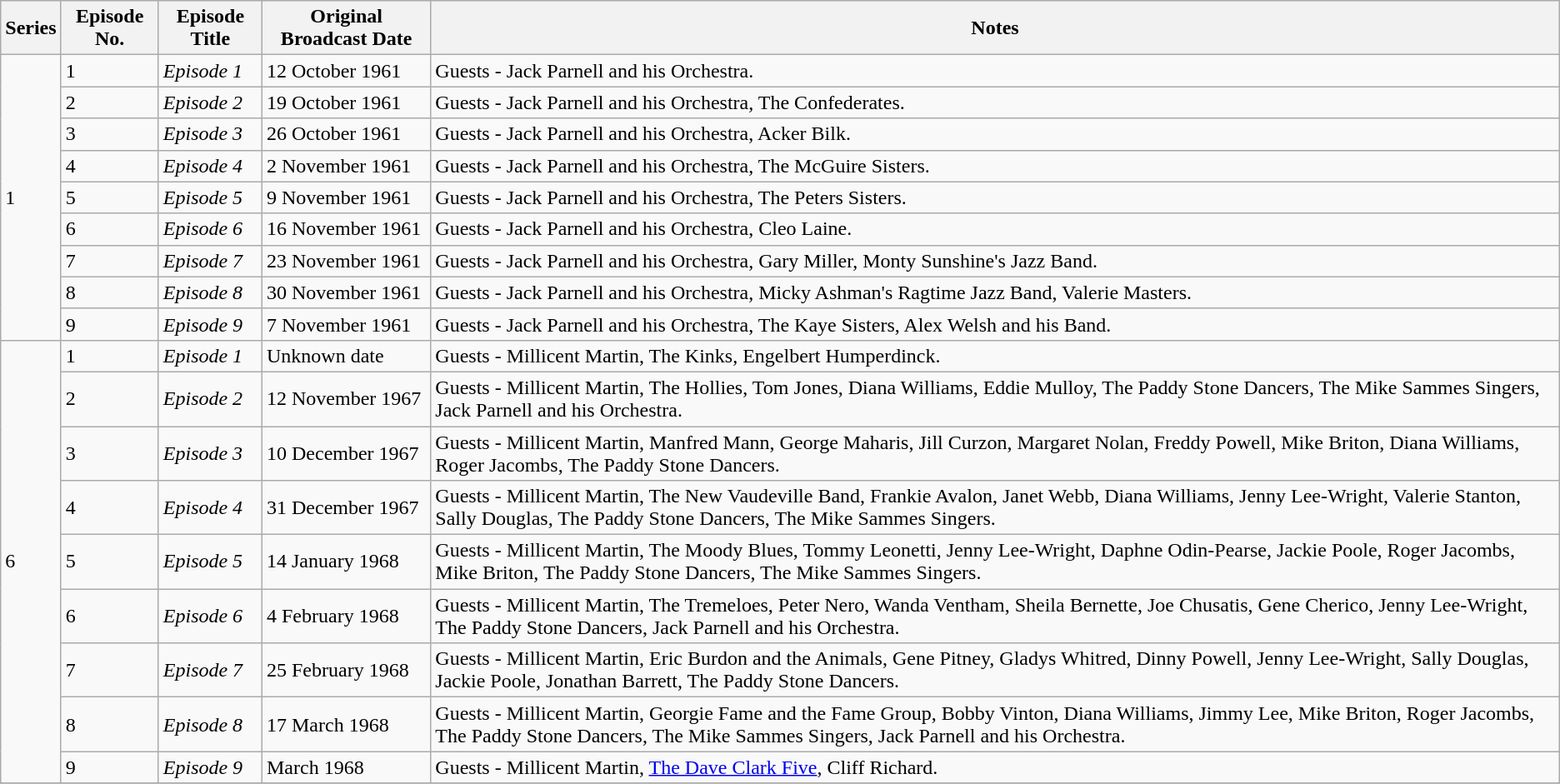<table class="wikitable">
<tr>
<th>Series</th>
<th>Episode No.</th>
<th>Episode Title</th>
<th>Original Broadcast Date</th>
<th>Notes</th>
</tr>
<tr>
<td rowspan="9">1</td>
<td>1</td>
<td><em> Episode 1</em></td>
<td>12 October 1961</td>
<td>Guests - Jack Parnell and his Orchestra.</td>
</tr>
<tr>
<td>2</td>
<td><em> Episode 2</em></td>
<td>19 October 1961</td>
<td>Guests - Jack Parnell and his Orchestra, The Confederates.</td>
</tr>
<tr>
<td>3</td>
<td><em> Episode 3</em></td>
<td>26 October 1961</td>
<td>Guests - Jack Parnell and his Orchestra, Acker Bilk.</td>
</tr>
<tr>
<td>4</td>
<td><em> Episode 4</em></td>
<td>2 November 1961</td>
<td>Guests - Jack Parnell and his Orchestra, The McGuire Sisters.</td>
</tr>
<tr>
<td>5</td>
<td><em> Episode 5</em></td>
<td>9 November 1961</td>
<td>Guests - Jack Parnell and his Orchestra, The Peters Sisters.</td>
</tr>
<tr>
<td>6</td>
<td><em> Episode 6</em></td>
<td>16 November 1961</td>
<td>Guests - Jack Parnell and his Orchestra, Cleo Laine.</td>
</tr>
<tr>
<td>7</td>
<td><em> Episode 7</em></td>
<td>23 November 1961</td>
<td>Guests - Jack Parnell and his Orchestra, Gary Miller, Monty Sunshine's Jazz Band.</td>
</tr>
<tr>
<td>8</td>
<td><em> Episode 8</em></td>
<td>30 November 1961</td>
<td>Guests - Jack Parnell and his Orchestra, Micky Ashman's Ragtime Jazz Band, Valerie Masters.</td>
</tr>
<tr>
<td>9</td>
<td><em> Episode 9</em></td>
<td>7 November 1961</td>
<td>Guests - Jack Parnell and his Orchestra, The Kaye Sisters, Alex Welsh and his Band.</td>
</tr>
<tr>
<td rowspan="9">6</td>
<td>1</td>
<td><em> Episode 1</em></td>
<td>Unknown date</td>
<td>Guests - Millicent Martin, The Kinks, Engelbert Humperdinck.</td>
</tr>
<tr>
<td>2</td>
<td><em> Episode 2</em></td>
<td>12 November 1967</td>
<td>Guests - Millicent Martin, The Hollies, Tom Jones, Diana Williams, Eddie Mulloy, The Paddy Stone Dancers, The Mike Sammes Singers, Jack Parnell and his Orchestra.</td>
</tr>
<tr>
<td>3</td>
<td><em> Episode 3</em></td>
<td>10 December 1967</td>
<td>Guests - Millicent Martin, Manfred Mann, George Maharis, Jill Curzon, Margaret Nolan, Freddy Powell, Mike Briton, Diana Williams, Roger Jacombs, The Paddy Stone Dancers.</td>
</tr>
<tr>
<td>4</td>
<td><em> Episode 4</em></td>
<td>31 December 1967</td>
<td>Guests - Millicent Martin, The New Vaudeville Band, Frankie Avalon, Janet Webb, Diana Williams, Jenny Lee-Wright, Valerie Stanton, Sally Douglas, The Paddy Stone Dancers, The Mike Sammes Singers.</td>
</tr>
<tr>
<td>5</td>
<td><em> Episode 5</em></td>
<td>14 January 1968</td>
<td>Guests - Millicent Martin, The Moody Blues, Tommy Leonetti, Jenny Lee-Wright, Daphne Odin-Pearse, Jackie Poole, Roger Jacombs, Mike Briton, The Paddy Stone Dancers, The Mike Sammes Singers.</td>
</tr>
<tr>
<td>6</td>
<td><em> Episode 6</em></td>
<td>4 February 1968</td>
<td>Guests - Millicent Martin, The Tremeloes, Peter Nero, Wanda Ventham, Sheila Bernette, Joe Chusatis, Gene Cherico, Jenny Lee-Wright, The Paddy Stone Dancers, Jack Parnell and his Orchestra.</td>
</tr>
<tr>
<td>7</td>
<td><em> Episode 7</em></td>
<td>25 February 1968</td>
<td>Guests - Millicent Martin, Eric Burdon and the Animals, Gene Pitney, Gladys Whitred, Dinny Powell, Jenny Lee-Wright, Sally Douglas, Jackie Poole, Jonathan Barrett, The Paddy Stone Dancers.</td>
</tr>
<tr>
<td>8</td>
<td><em> Episode 8</em></td>
<td>17 March 1968</td>
<td>Guests -  Millicent Martin, Georgie Fame and the Fame Group, Bobby Vinton, Diana Williams, Jimmy Lee, Mike Briton, Roger Jacombs, The Paddy Stone Dancers, The Mike Sammes Singers, Jack Parnell and his Orchestra.</td>
</tr>
<tr>
<td>9</td>
<td><em> Episode 9</em></td>
<td>March 1968</td>
<td>Guests - Millicent Martin, <a href='#'>The Dave Clark Five</a>, Cliff Richard.</td>
</tr>
<tr>
</tr>
</table>
